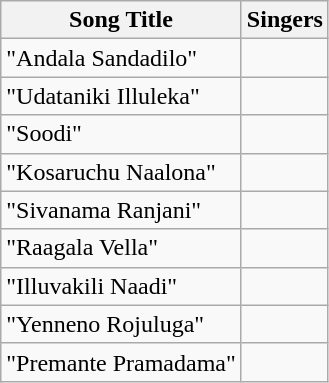<table class="wikitable">
<tr>
<th>Song Title</th>
<th>Singers</th>
</tr>
<tr>
<td>"Andala Sandadilo"</td>
<td></td>
</tr>
<tr>
<td>"Udataniki Illuleka"</td>
<td></td>
</tr>
<tr>
<td>"Soodi"</td>
<td></td>
</tr>
<tr>
<td>"Kosaruchu Naalona"</td>
<td></td>
</tr>
<tr>
<td>"Sivanama Ranjani"</td>
<td></td>
</tr>
<tr>
<td>"Raagala Vella"</td>
<td></td>
</tr>
<tr>
<td>"Illuvakili Naadi"</td>
<td></td>
</tr>
<tr>
<td>"Yenneno Rojuluga"</td>
<td></td>
</tr>
<tr>
<td>"Premante Pramadama"</td>
<td></td>
</tr>
</table>
